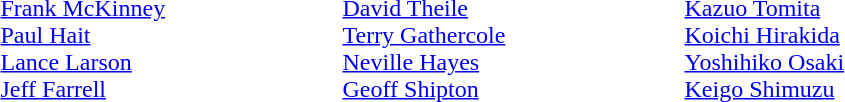<table>
<tr>
<td style="width:14em" valign=top><br><a href='#'>Frank McKinney</a><br><a href='#'>Paul Hait</a><br><a href='#'>Lance Larson</a><br><a href='#'>Jeff Farrell</a></td>
<td style="width:14em" valign=top><br><a href='#'>David Theile</a><br><a href='#'>Terry Gathercole</a><br><a href='#'>Neville Hayes</a><br><a href='#'>Geoff Shipton</a></td>
<td style="width:14em" valign=top><br><a href='#'>Kazuo Tomita</a><br><a href='#'>Koichi Hirakida</a><br><a href='#'>Yoshihiko Osaki</a><br><a href='#'>Keigo Shimuzu</a></td>
</tr>
</table>
